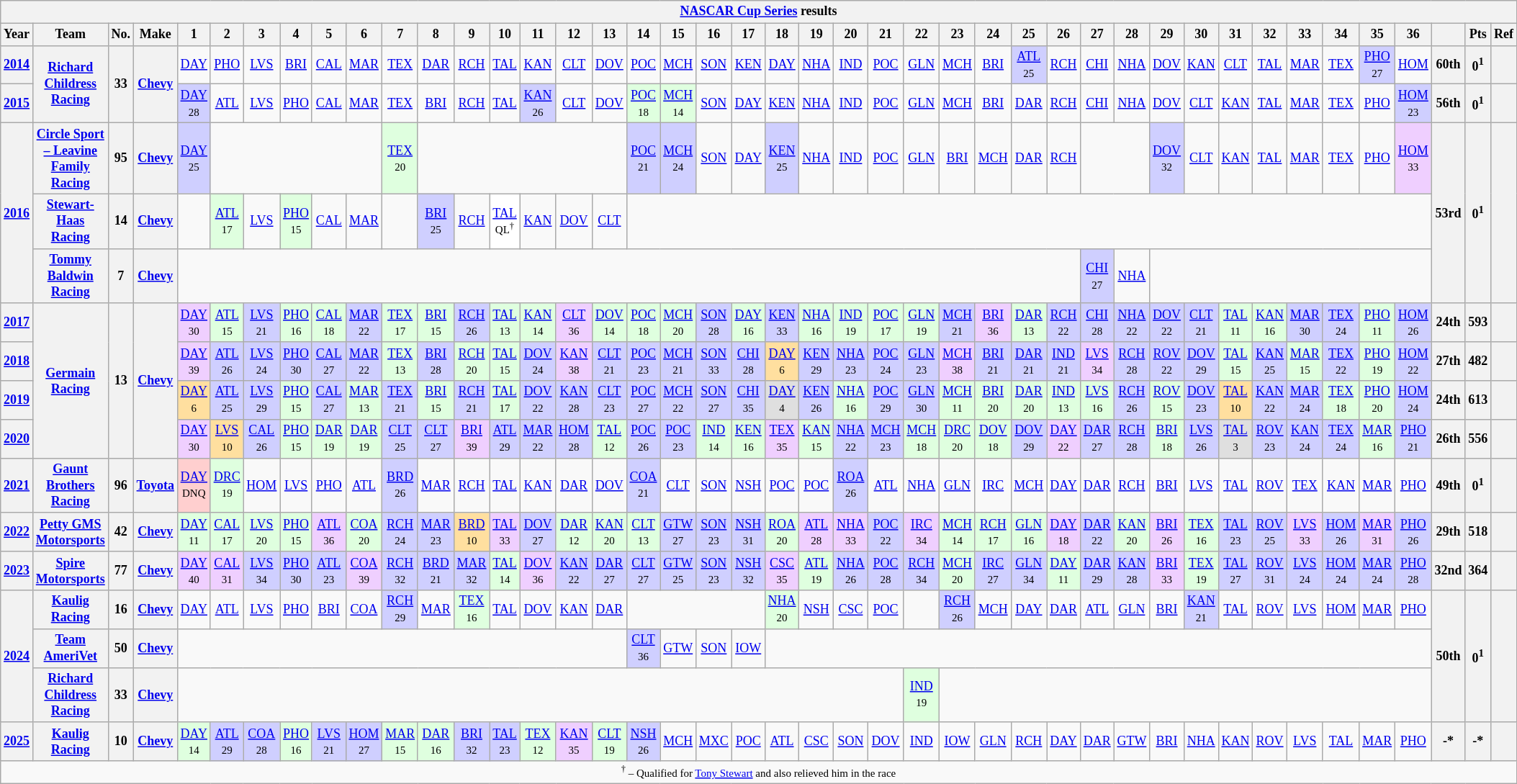<table class="wikitable" style="text-align:center; font-size:75%">
<tr>
<th colspan=43><a href='#'>NASCAR Cup Series</a> results</th>
</tr>
<tr>
<th>Year</th>
<th>Team</th>
<th>No.</th>
<th>Make</th>
<th>1</th>
<th>2</th>
<th>3</th>
<th>4</th>
<th>5</th>
<th>6</th>
<th>7</th>
<th>8</th>
<th>9</th>
<th>10</th>
<th>11</th>
<th>12</th>
<th>13</th>
<th>14</th>
<th>15</th>
<th>16</th>
<th>17</th>
<th>18</th>
<th>19</th>
<th>20</th>
<th>21</th>
<th>22</th>
<th>23</th>
<th>24</th>
<th>25</th>
<th>26</th>
<th>27</th>
<th>28</th>
<th>29</th>
<th>30</th>
<th>31</th>
<th>32</th>
<th>33</th>
<th>34</th>
<th>35</th>
<th>36</th>
<th></th>
<th>Pts</th>
<th>Ref</th>
</tr>
<tr>
<th><a href='#'>2014</a></th>
<th rowspan=2><a href='#'>Richard Childress Racing</a></th>
<th rowspan=2>33</th>
<th rowspan=2><a href='#'>Chevy</a></th>
<td><a href='#'>DAY</a></td>
<td><a href='#'>PHO</a></td>
<td><a href='#'>LVS</a></td>
<td><a href='#'>BRI</a></td>
<td><a href='#'>CAL</a></td>
<td><a href='#'>MAR</a></td>
<td><a href='#'>TEX</a></td>
<td><a href='#'>DAR</a></td>
<td><a href='#'>RCH</a></td>
<td><a href='#'>TAL</a></td>
<td><a href='#'>KAN</a></td>
<td><a href='#'>CLT</a></td>
<td><a href='#'>DOV</a></td>
<td><a href='#'>POC</a></td>
<td><a href='#'>MCH</a></td>
<td><a href='#'>SON</a></td>
<td><a href='#'>KEN</a></td>
<td><a href='#'>DAY</a></td>
<td><a href='#'>NHA</a></td>
<td><a href='#'>IND</a></td>
<td><a href='#'>POC</a></td>
<td><a href='#'>GLN</a></td>
<td><a href='#'>MCH</a></td>
<td><a href='#'>BRI</a></td>
<td style="background:#CFCFFF;"><a href='#'>ATL</a><br><small>25</small></td>
<td><a href='#'>RCH</a></td>
<td><a href='#'>CHI</a></td>
<td><a href='#'>NHA</a></td>
<td><a href='#'>DOV</a></td>
<td><a href='#'>KAN</a></td>
<td><a href='#'>CLT</a></td>
<td><a href='#'>TAL</a></td>
<td><a href='#'>MAR</a></td>
<td><a href='#'>TEX</a></td>
<td style="background:#CFCFFF;"><a href='#'>PHO</a><br><small>27</small></td>
<td><a href='#'>HOM</a></td>
<th>60th</th>
<th>0<sup>1</sup></th>
<th></th>
</tr>
<tr>
<th><a href='#'>2015</a></th>
<td style="background:#CFCFFF;"><a href='#'>DAY</a><br><small>28</small></td>
<td><a href='#'>ATL</a></td>
<td><a href='#'>LVS</a></td>
<td><a href='#'>PHO</a></td>
<td><a href='#'>CAL</a></td>
<td><a href='#'>MAR</a></td>
<td><a href='#'>TEX</a></td>
<td><a href='#'>BRI</a></td>
<td><a href='#'>RCH</a></td>
<td><a href='#'>TAL</a></td>
<td style="background:#CFCFFF;"><a href='#'>KAN</a><br><small>26</small></td>
<td><a href='#'>CLT</a></td>
<td><a href='#'>DOV</a></td>
<td style="background:#DFFFDF;"><a href='#'>POC</a><br><small>18</small></td>
<td style="background:#DFFFDF;"><a href='#'>MCH</a><br><small>14</small></td>
<td><a href='#'>SON</a></td>
<td><a href='#'>DAY</a></td>
<td><a href='#'>KEN</a></td>
<td><a href='#'>NHA</a></td>
<td><a href='#'>IND</a></td>
<td><a href='#'>POC</a></td>
<td><a href='#'>GLN</a></td>
<td><a href='#'>MCH</a></td>
<td><a href='#'>BRI</a></td>
<td><a href='#'>DAR</a></td>
<td><a href='#'>RCH</a></td>
<td><a href='#'>CHI</a></td>
<td><a href='#'>NHA</a></td>
<td><a href='#'>DOV</a></td>
<td><a href='#'>CLT</a></td>
<td><a href='#'>KAN</a></td>
<td><a href='#'>TAL</a></td>
<td><a href='#'>MAR</a></td>
<td><a href='#'>TEX</a></td>
<td><a href='#'>PHO</a></td>
<td style="background:#CFCFFF;"><a href='#'>HOM</a><br><small>23</small></td>
<th>56th</th>
<th>0<sup>1</sup></th>
<th></th>
</tr>
<tr>
<th rowspan=3><a href='#'>2016</a></th>
<th><a href='#'>Circle Sport – Leavine Family Racing</a></th>
<th>95</th>
<th><a href='#'>Chevy</a></th>
<td style="background:#CFCFFF;"><a href='#'>DAY</a><br><small>25</small></td>
<td colspan=5></td>
<td style="background:#DFFFDF;"><a href='#'>TEX</a><br><small>20</small></td>
<td colspan=6></td>
<td style="background:#CFCFFF;"><a href='#'>POC</a><br><small>21</small></td>
<td style="background:#CFCFFF;"><a href='#'>MCH</a><br><small>24</small></td>
<td><a href='#'>SON</a></td>
<td><a href='#'>DAY</a></td>
<td style="background:#CFCFFF;"><a href='#'>KEN</a><br><small>25</small></td>
<td><a href='#'>NHA</a></td>
<td><a href='#'>IND</a></td>
<td><a href='#'>POC</a></td>
<td><a href='#'>GLN</a></td>
<td><a href='#'>BRI</a></td>
<td><a href='#'>MCH</a></td>
<td><a href='#'>DAR</a></td>
<td><a href='#'>RCH</a></td>
<td colspan=2></td>
<td style="background:#CFCFFF;"><a href='#'>DOV</a><br><small>32</small></td>
<td><a href='#'>CLT</a></td>
<td><a href='#'>KAN</a></td>
<td><a href='#'>TAL</a></td>
<td><a href='#'>MAR</a></td>
<td><a href='#'>TEX</a></td>
<td><a href='#'>PHO</a></td>
<td style="background:#EFCFFF;"><a href='#'>HOM</a><br><small>33</small></td>
<th rowspan=3>53rd</th>
<th rowspan=3>0<sup>1</sup></th>
<th rowspan=3></th>
</tr>
<tr>
<th><a href='#'>Stewart-Haas Racing</a></th>
<th>14</th>
<th><a href='#'>Chevy</a></th>
<td></td>
<td style="background:#DFFFDF;"><a href='#'>ATL</a><br><small>17</small></td>
<td><a href='#'>LVS</a></td>
<td style="background:#DFFFDF;"><a href='#'>PHO</a><br><small>15</small></td>
<td><a href='#'>CAL</a></td>
<td><a href='#'>MAR</a></td>
<td></td>
<td style="background:#CFCFFF;"><a href='#'>BRI</a><br><small>25</small></td>
<td><a href='#'>RCH</a></td>
<td style="background:#FFFFFF;"><a href='#'>TAL</a><br><small>QL<sup>†</sup></small></td>
<td><a href='#'>KAN</a></td>
<td><a href='#'>DOV</a></td>
<td><a href='#'>CLT</a></td>
<td colspan=23></td>
</tr>
<tr>
<th><a href='#'>Tommy Baldwin Racing</a></th>
<th>7</th>
<th><a href='#'>Chevy</a></th>
<td colspan=26></td>
<td style="background:#CFCFFF;"><a href='#'>CHI</a><br><small>27</small></td>
<td><a href='#'>NHA</a></td>
<td colspan=8></td>
</tr>
<tr>
<th><a href='#'>2017</a></th>
<th rowspan=4><a href='#'>Germain Racing</a></th>
<th rowspan=4>13</th>
<th rowspan=4><a href='#'>Chevy</a></th>
<td style="background:#EFCFFF;"><a href='#'>DAY</a><br><small>30</small></td>
<td style="background:#DFFFDF;"><a href='#'>ATL</a><br><small>15</small></td>
<td style="background:#CFCFFF;"><a href='#'>LVS</a><br><small>21</small></td>
<td style="background:#DFFFDF;"><a href='#'>PHO</a><br><small>16</small></td>
<td style="background:#DFFFDF;"><a href='#'>CAL</a><br><small>18</small></td>
<td style="background:#CFCFFF;"><a href='#'>MAR</a><br><small>22</small></td>
<td style="background:#DFFFDF;"><a href='#'>TEX</a><br><small>17</small></td>
<td style="background:#DFFFDF;"><a href='#'>BRI</a><br><small>15</small></td>
<td style="background:#CFCFFF;"><a href='#'>RCH</a><br><small>26</small></td>
<td style="background:#DFFFDF;"><a href='#'>TAL</a><br><small>13</small></td>
<td style="background:#DFFFDF;"><a href='#'>KAN</a><br><small>14</small></td>
<td style="background:#EFCFFF;"><a href='#'>CLT</a><br><small>36</small></td>
<td style="background:#DFFFDF;"><a href='#'>DOV</a><br><small>14</small></td>
<td style="background:#DFFFDF;"><a href='#'>POC</a><br><small>18</small></td>
<td style="background:#DFFFDF;"><a href='#'>MCH</a><br><small>20</small></td>
<td style="background:#CFCFFF;"><a href='#'>SON</a><br><small>28</small></td>
<td style="background:#DFFFDF;"><a href='#'>DAY</a><br><small>16</small></td>
<td style="background:#CFCFFF;"><a href='#'>KEN</a><br><small>33</small></td>
<td style="background:#DFFFDF;"><a href='#'>NHA</a><br><small>16</small></td>
<td style="background:#DFFFDF;"><a href='#'>IND</a><br><small>19</small></td>
<td style="background:#DFFFDF;"><a href='#'>POC</a><br><small>17</small></td>
<td style="background:#DFFFDF;"><a href='#'>GLN</a><br><small>19</small></td>
<td style="background:#CFCFFF;"><a href='#'>MCH</a><br><small>21</small></td>
<td style="background:#EFCFFF;"><a href='#'>BRI</a><br><small>36</small></td>
<td style="background:#DFFFDF;"><a href='#'>DAR</a><br><small>13</small></td>
<td style="background:#CFCFFF;"><a href='#'>RCH</a><br><small>22</small></td>
<td style="background:#CFCFFF;"><a href='#'>CHI</a><br><small>28</small></td>
<td style="background:#CFCFFF;"><a href='#'>NHA</a><br><small>22</small></td>
<td style="background:#CFCFFF;"><a href='#'>DOV</a><br><small>22</small></td>
<td style="background:#CFCFFF;"><a href='#'>CLT</a><br><small>21</small></td>
<td style="background:#DFFFDF;"><a href='#'>TAL</a><br><small>11</small></td>
<td style="background:#DFFFDF;"><a href='#'>KAN</a><br><small>16</small></td>
<td style="background:#CFCFFF;"><a href='#'>MAR</a><br><small>30</small></td>
<td style="background:#CFCFFF;"><a href='#'>TEX</a><br><small>24</small></td>
<td style="background:#DFFFDF;"><a href='#'>PHO</a><br><small>11</small></td>
<td style="background:#CFCFFF;"><a href='#'>HOM</a><br><small>26</small></td>
<th>24th</th>
<th>593</th>
<th></th>
</tr>
<tr>
<th><a href='#'>2018</a></th>
<td style="background:#EFCFFF;"><a href='#'>DAY</a><br><small>39</small></td>
<td style="background:#CFCFFF;"><a href='#'>ATL</a><br><small>26</small></td>
<td style="background:#CFCFFF;"><a href='#'>LVS</a><br><small>24</small></td>
<td style="background:#CFCFFF;"><a href='#'>PHO</a><br><small>30</small></td>
<td style="background:#CFCFFF;"><a href='#'>CAL</a><br><small>27</small></td>
<td style="background:#CFCFFF;"><a href='#'>MAR</a><br><small>22</small></td>
<td style="background:#DFFFDF;"><a href='#'>TEX</a><br><small>13</small></td>
<td style="background:#CFCFFF;"><a href='#'>BRI</a><br><small>28</small></td>
<td style="background:#DFFFDF;"><a href='#'>RCH</a><br><small>20</small></td>
<td style="background:#DFFFDF;"><a href='#'>TAL</a><br><small>15</small></td>
<td style="background:#CFCFFF;"><a href='#'>DOV</a><br><small>24</small></td>
<td style="background:#EFCFFF;"><a href='#'>KAN</a><br><small>38</small></td>
<td style="background:#CFCFFF;"><a href='#'>CLT</a><br><small>21</small></td>
<td style="background:#CFCFFF;"><a href='#'>POC</a><br><small>23</small></td>
<td style="background:#CFCFFF;"><a href='#'>MCH</a><br><small>21</small></td>
<td style="background:#CFCFFF;"><a href='#'>SON</a><br><small>33</small></td>
<td style="background:#CFCFFF;"><a href='#'>CHI</a><br><small>28</small></td>
<td style="background:#FFDF9F;"><a href='#'>DAY</a><br><small>6</small></td>
<td style="background:#CFCFFF;"><a href='#'>KEN</a><br><small>29</small></td>
<td style="background:#CFCFFF;"><a href='#'>NHA</a><br><small>23</small></td>
<td style="background:#CFCFFF;"><a href='#'>POC</a><br><small>24</small></td>
<td style="background:#CFCFFF;"><a href='#'>GLN</a><br><small>23</small></td>
<td style="background:#EFCFFF;"><a href='#'>MCH</a><br><small>38</small></td>
<td style="background:#CFCFFF;"><a href='#'>BRI</a><br><small>21</small></td>
<td style="background:#CFCFFF;"><a href='#'>DAR</a><br><small>21</small></td>
<td style="background:#CFCFFF;"><a href='#'>IND</a><br><small>21</small></td>
<td style="background:#EFCFFF;"><a href='#'>LVS</a><br><small>34</small></td>
<td style="background:#CFCFFF;"><a href='#'>RCH</a><br><small>28</small></td>
<td style="background:#CFCFFF;"><a href='#'>ROV</a><br><small>22</small></td>
<td style="background:#CFCFFF;"><a href='#'>DOV</a><br><small>29</small></td>
<td style="background:#DFFFDF;"><a href='#'>TAL</a><br><small>15</small></td>
<td style="background:#CFCFFF;"><a href='#'>KAN</a><br><small>25</small></td>
<td style="background:#DFFFDF;"><a href='#'>MAR</a><br><small>15</small></td>
<td style="background:#CFCFFF;"><a href='#'>TEX</a><br><small>22</small></td>
<td style="background:#DFFFDF;"><a href='#'>PHO</a><br><small>19</small></td>
<td style="background:#CFCFFF;"><a href='#'>HOM</a><br><small>22</small></td>
<th>27th</th>
<th>482</th>
<th></th>
</tr>
<tr>
<th><a href='#'>2019</a></th>
<td style="background:#FFDF9F;"><a href='#'>DAY</a><br><small>6</small></td>
<td style="background:#CFCFFF;"><a href='#'>ATL</a><br><small>25</small></td>
<td style="background:#CFCFFF;"><a href='#'>LVS</a><br><small>29</small></td>
<td style="background:#DFFFDF;"><a href='#'>PHO</a><br><small>15</small></td>
<td style="background:#CFCFFF;"><a href='#'>CAL</a><br><small>27</small></td>
<td style="background:#DFFFDF;"><a href='#'>MAR</a><br><small>13</small></td>
<td style="background:#CFCFFF;"><a href='#'>TEX</a><br><small>21</small></td>
<td style="background:#DFFFDF;"><a href='#'>BRI</a><br><small>15</small></td>
<td style="background:#CFCFFF;"><a href='#'>RCH</a><br><small>21</small></td>
<td style="background:#DFFFDF;"><a href='#'>TAL</a><br><small>17</small></td>
<td style="background:#CFCFFF;"><a href='#'>DOV</a><br><small>22</small></td>
<td style="background:#CFCFFF;"><a href='#'>KAN</a><br><small>28</small></td>
<td style="background:#CFCFFF;"><a href='#'>CLT</a><br><small>23</small></td>
<td style="background:#CFCFFF;"><a href='#'>POC</a><br><small>27</small></td>
<td style="background:#CFCFFF;"><a href='#'>MCH</a><br><small>22</small></td>
<td style="background:#CFCFFF;"><a href='#'>SON</a><br><small>27</small></td>
<td style="background:#CFCFFF;"><a href='#'>CHI</a><br><small>35</small></td>
<td style="background:#DFDFDF;"><a href='#'>DAY</a><br><small>4</small></td>
<td style="background:#CFCFFF;"><a href='#'>KEN</a><br><small>26</small></td>
<td style="background:#DFFFDF;"><a href='#'>NHA</a><br><small>16</small></td>
<td style="background:#CFCFFF;"><a href='#'>POC</a><br><small>29</small></td>
<td style="background:#CFCFFF;"><a href='#'>GLN</a><br><small>30</small></td>
<td style="background:#DFFFDF;"><a href='#'>MCH</a><br><small>11</small></td>
<td style="background:#DFFFDF;"><a href='#'>BRI</a><br><small>20</small></td>
<td style="background:#DFFFDF;"><a href='#'>DAR</a><br><small>20</small></td>
<td style="background:#DFFFDF;"><a href='#'>IND</a><br><small>13</small></td>
<td style="background:#DFFFDF;"><a href='#'>LVS</a><br><small>16</small></td>
<td style="background:#CFCFFF;"><a href='#'>RCH</a><br><small>26</small></td>
<td style="background:#DFFFDF;"><a href='#'>ROV</a><br><small>15</small></td>
<td style="background:#CFCFFF;"><a href='#'>DOV</a><br><small>23</small></td>
<td style="background:#FFDF9F;"><a href='#'>TAL</a><br><small>10</small></td>
<td style="background:#CFCFFF;"><a href='#'>KAN</a><br><small>22</small></td>
<td style="background:#CFCFFF;"><a href='#'>MAR</a><br><small>24</small></td>
<td style="background:#DFFFDF;"><a href='#'>TEX</a><br><small>18</small></td>
<td style="background:#DFFFDF;"><a href='#'>PHO</a><br><small>20</small></td>
<td style="background:#CFCFFF;"><a href='#'>HOM</a><br><small>24</small></td>
<th>24th</th>
<th>613</th>
<th></th>
</tr>
<tr>
<th><a href='#'>2020</a></th>
<td style="background:#EFCFFF;"><a href='#'>DAY</a><br><small>30</small></td>
<td style="background:#FFDF9F;"><a href='#'>LVS</a><br><small>10</small></td>
<td style="background:#CFCFFF;"><a href='#'>CAL</a><br><small>26</small></td>
<td style="background:#DFFFDF;"><a href='#'>PHO</a><br><small>15</small></td>
<td style="background:#DFFFDF;"><a href='#'>DAR</a><br><small>19</small></td>
<td style="background:#DFFFDF;"><a href='#'>DAR</a><br><small>19</small></td>
<td style="background:#CFCFFF;"><a href='#'>CLT</a><br><small>25</small></td>
<td style="background:#CFCFFF;"><a href='#'>CLT</a><br><small>27</small></td>
<td style="background:#EFCFFF;"><a href='#'>BRI</a><br><small>39</small></td>
<td style="background:#CFCFFF;"><a href='#'>ATL</a><br><small>29</small></td>
<td style="background:#CFCFFF;"><a href='#'>MAR</a><br><small>22</small></td>
<td style="background:#CFCFFF;"><a href='#'>HOM</a><br><small>28</small></td>
<td style="background:#DFFFDF;"><a href='#'>TAL</a><br><small>12</small></td>
<td style="background:#CFCFFF;"><a href='#'>POC</a><br><small>26</small></td>
<td style="background:#CFCFFF;"><a href='#'>POC</a><br><small>23</small></td>
<td style="background:#DFFFDF;"><a href='#'>IND</a><br><small>14</small></td>
<td style="background:#DFFFDF;"><a href='#'>KEN</a><br><small>16</small></td>
<td style="background:#EFCFFF;"><a href='#'>TEX</a><br><small>35</small></td>
<td style="background:#DFFFDF;"><a href='#'>KAN</a><br><small>15</small></td>
<td style="background:#CFCFFF;"><a href='#'>NHA</a><br><small>22</small></td>
<td style="background:#CFCFFF;"><a href='#'>MCH</a><br><small>23</small></td>
<td style="background:#DFFFDF;"><a href='#'>MCH</a><br><small>18</small></td>
<td style="background:#DFFFDF;"><a href='#'>DRC</a><br><small>20</small></td>
<td style="background:#DFFFDF;"><a href='#'>DOV</a><br><small>18</small></td>
<td style="background:#CFCFFF;"><a href='#'>DOV</a><br><small>29</small></td>
<td style="background:#EFCFFF;"><a href='#'>DAY</a><br><small>22</small></td>
<td style="background:#CFCFFF;"><a href='#'>DAR</a><br><small>27</small></td>
<td style="background:#CFCFFF;"><a href='#'>RCH</a><br><small>28</small></td>
<td style="background:#DFFFDF;"><a href='#'>BRI</a><br><small>18</small></td>
<td style="background:#CFCFFF;"><a href='#'>LVS</a><br><small>26</small></td>
<td style="background:#DFDFDF;"><a href='#'>TAL</a><br><small>3</small></td>
<td style="background:#CFCFFF;"><a href='#'>ROV</a><br><small>23</small></td>
<td style="background:#CFCFFF;"><a href='#'>KAN</a><br><small>24</small></td>
<td style="background:#CFCFFF;"><a href='#'>TEX</a><br><small>24</small></td>
<td style="background:#DFFFDF;"><a href='#'>MAR</a><br><small>16</small></td>
<td style="background:#CFCFFF;"><a href='#'>PHO</a><br><small>21</small></td>
<th>26th</th>
<th>556</th>
<th></th>
</tr>
<tr>
<th><a href='#'>2021</a></th>
<th><a href='#'>Gaunt Brothers Racing</a></th>
<th>96</th>
<th><a href='#'>Toyota</a></th>
<td style="background:#FFCFCF;"><a href='#'>DAY</a><br><small>DNQ</small></td>
<td style="background:#DFFFDF;"><a href='#'>DRC</a><br><small>19</small></td>
<td><a href='#'>HOM</a></td>
<td><a href='#'>LVS</a></td>
<td><a href='#'>PHO</a></td>
<td><a href='#'>ATL</a></td>
<td style="background:#CFCFFF;"><a href='#'>BRD</a><br><small>26</small></td>
<td><a href='#'>MAR</a></td>
<td><a href='#'>RCH</a></td>
<td><a href='#'>TAL</a></td>
<td><a href='#'>KAN</a></td>
<td><a href='#'>DAR</a></td>
<td><a href='#'>DOV</a></td>
<td style="background:#CFCFFF;"><a href='#'>COA</a><br><small>21</small></td>
<td><a href='#'>CLT</a></td>
<td><a href='#'>SON</a></td>
<td><a href='#'>NSH</a></td>
<td><a href='#'>POC</a></td>
<td><a href='#'>POC</a></td>
<td style="background:#CFCFFF;"><a href='#'>ROA</a><br><small>26</small></td>
<td><a href='#'>ATL</a></td>
<td><a href='#'>NHA</a></td>
<td><a href='#'>GLN</a></td>
<td><a href='#'>IRC</a></td>
<td><a href='#'>MCH</a></td>
<td><a href='#'>DAY</a></td>
<td><a href='#'>DAR</a></td>
<td><a href='#'>RCH</a></td>
<td><a href='#'>BRI</a></td>
<td><a href='#'>LVS</a></td>
<td><a href='#'>TAL</a></td>
<td><a href='#'>ROV</a></td>
<td><a href='#'>TEX</a></td>
<td><a href='#'>KAN</a></td>
<td><a href='#'>MAR</a></td>
<td><a href='#'>PHO</a></td>
<th>49th</th>
<th>0<sup>1</sup></th>
<th></th>
</tr>
<tr>
<th><a href='#'>2022</a></th>
<th><a href='#'>Petty GMS Motorsports</a></th>
<th>42</th>
<th><a href='#'>Chevy</a></th>
<td style="background:#DFFFDF;"><a href='#'>DAY</a><br><small>11</small></td>
<td style="background:#DFFFDF;"><a href='#'>CAL</a><br><small>17</small></td>
<td style="background:#DFFFDF;"><a href='#'>LVS</a><br><small>20</small></td>
<td style="background:#DFFFDF;"><a href='#'>PHO</a><br><small>15</small></td>
<td style="background:#EFCFFF;"><a href='#'>ATL</a><br><small>36</small></td>
<td style="background:#DFFFDF;"><a href='#'>COA</a><br><small>20</small></td>
<td style="background:#CFCFFF;"><a href='#'>RCH</a><br><small>24</small></td>
<td style="background:#CFCFFF;"><a href='#'>MAR</a><br><small>23</small></td>
<td style="background:#FFDF9F;"><a href='#'>BRD</a><br><small>10</small></td>
<td style="background:#EFCFFF;"><a href='#'>TAL</a><br><small>33</small></td>
<td style="background:#CFCFFF;"><a href='#'>DOV</a><br><small>27</small></td>
<td style="background:#DFFFDF;"><a href='#'>DAR</a><br><small>12</small></td>
<td style="background:#DFFFDF;"><a href='#'>KAN</a><br><small>20</small></td>
<td style="background:#DFFFDF;"><a href='#'>CLT</a><br><small>13</small></td>
<td style="background:#CFCFFF;"><a href='#'>GTW</a><br><small>27</small></td>
<td style="background:#CFCFFF;"><a href='#'>SON</a><br><small>23</small></td>
<td style="background:#CFCFFF;"><a href='#'>NSH</a><br><small>31</small></td>
<td style="background:#DFFFDF;"><a href='#'>ROA</a><br><small>20</small></td>
<td style="background:#EFCFFF;"><a href='#'>ATL</a><br><small>28</small></td>
<td style="background:#EFCFFF;"><a href='#'>NHA</a><br><small>33</small></td>
<td style="background:#CFCFFF;"><a href='#'>POC</a><br><small>22</small></td>
<td style="background:#EFCFFF;"><a href='#'>IRC</a><br><small>34</small></td>
<td style="background:#DFFFDF;"><a href='#'>MCH</a><br><small>14</small></td>
<td style="background:#DFFFDF;"><a href='#'>RCH</a><br><small>17</small></td>
<td style="background:#DFFFDF;"><a href='#'>GLN</a><br><small>16</small></td>
<td style="background:#EFCFFF;"><a href='#'>DAY</a><br><small>18</small></td>
<td style="background:#CFCFFF;"><a href='#'>DAR</a><br><small>22</small></td>
<td style="background:#DFFFDF;"><a href='#'>KAN</a><br><small>20</small></td>
<td style="background:#EFCFFF;"><a href='#'>BRI</a><br><small>26</small></td>
<td style="background:#DFFFDF;"><a href='#'>TEX</a><br><small>16</small></td>
<td style="background:#CFCFFF;"><a href='#'>TAL</a><br><small>23</small></td>
<td style="background:#CFCFFF;"><a href='#'>ROV</a><br><small>25</small></td>
<td style="background:#EFCFFF;"><a href='#'>LVS</a><br><small>33</small></td>
<td style="background:#CFCFFF;"><a href='#'>HOM</a><br><small>26</small></td>
<td style="background:#EFCFFF;"><a href='#'>MAR</a><br><small>31</small></td>
<td style="background:#CFCFFF;"><a href='#'>PHO</a><br><small>26</small></td>
<th>29th</th>
<th>518</th>
<th></th>
</tr>
<tr>
<th><a href='#'>2023</a></th>
<th><a href='#'>Spire Motorsports</a></th>
<th>77</th>
<th><a href='#'>Chevy</a></th>
<td style="background:#EFCFFF;"><a href='#'>DAY</a><br><small>40</small></td>
<td style="background:#EFCFFF;"><a href='#'>CAL</a><br><small>31</small></td>
<td style="background:#CFCFFF;"><a href='#'>LVS</a><br><small>34</small></td>
<td style="background:#CFCFFF;"><a href='#'>PHO</a><br><small>30</small></td>
<td style="background:#CFCFFF;"><a href='#'>ATL</a><br><small>23</small></td>
<td style="background:#EFCFFF;"><a href='#'>COA</a><br><small>39</small></td>
<td style="background:#CFCFFF;"><a href='#'>RCH</a><br><small>32</small></td>
<td style="background:#CFCFFF;"><a href='#'>BRD</a><br><small>21</small></td>
<td style="background:#CFCFFF;"><a href='#'>MAR</a><br><small>32</small></td>
<td style="background:#DFFFDF;"><a href='#'>TAL</a><br><small>14</small></td>
<td style="background:#EFCFFF;"><a href='#'>DOV</a><br><small>36</small></td>
<td style="background:#CFCFFF;"><a href='#'>KAN</a><br><small>22</small></td>
<td style="background:#CFCFFF;"><a href='#'>DAR</a><br><small>27</small></td>
<td style="background:#CFCFFF;"><a href='#'>CLT</a><br><small>27</small></td>
<td style="background:#CFCFFF;"><a href='#'>GTW</a><br><small>25</small></td>
<td style="background:#CFCFFF;"><a href='#'>SON</a><br><small>23</small></td>
<td style="background:#CFCFFF;"><a href='#'>NSH</a><br><small>32</small></td>
<td style="background:#EFCFFF;"><a href='#'>CSC</a><br><small>35</small></td>
<td style="background:#DFFFDF;"><a href='#'>ATL</a><br><small>19</small></td>
<td style="background:#CFCFFF;"><a href='#'>NHA</a><br><small>26</small></td>
<td style="background:#CFCFFF;"><a href='#'>POC</a><br><small>28</small></td>
<td style="background:#CFCFFF;"><a href='#'>RCH</a><br><small>34</small></td>
<td style="background:#DFFFDF;"><a href='#'>MCH</a><br><small>20</small></td>
<td style="background:#CFCFFF;"><a href='#'>IRC</a><br><small>27</small></td>
<td style="background:#CFCFFF;"><a href='#'>GLN</a><br><small>34</small></td>
<td style="background:#DFFFDF;"><a href='#'>DAY</a><br><small>11</small></td>
<td style="background:#CFCFFF;"><a href='#'>DAR</a><br><small>29</small></td>
<td style="background:#CFCFFF;"><a href='#'>KAN</a><br><small>28</small></td>
<td style="background:#EFCFFF;"><a href='#'>BRI</a><br><small>33</small></td>
<td style="background:#DFFFDF;"><a href='#'>TEX</a><br><small>19</small></td>
<td style="background:#CFCFFF;"><a href='#'>TAL</a><br><small>27</small></td>
<td style="background:#CFCFFF;"><a href='#'>ROV</a><br><small>31</small></td>
<td style="background:#CFCFFF;"><a href='#'>LVS</a><br><small>24</small></td>
<td style="background:#CFCFFF;"><a href='#'>HOM</a><br><small>24</small></td>
<td style="background:#CFCFFF;"><a href='#'>MAR</a><br><small>24</small></td>
<td style="background:#CFCFFF;"><a href='#'>PHO</a><br><small>28</small></td>
<th>32nd</th>
<th>364</th>
<th></th>
</tr>
<tr>
<th rowspan=3><a href='#'>2024</a></th>
<th><a href='#'>Kaulig Racing</a></th>
<th>16</th>
<th><a href='#'>Chevy</a></th>
<td><a href='#'>DAY</a></td>
<td><a href='#'>ATL</a></td>
<td><a href='#'>LVS</a></td>
<td><a href='#'>PHO</a></td>
<td><a href='#'>BRI</a></td>
<td><a href='#'>COA</a></td>
<td style="background:#CFCFFF;"><a href='#'>RCH</a><br><small>29</small></td>
<td><a href='#'>MAR</a></td>
<td style="background:#DFFFDF;"><a href='#'>TEX</a><br><small>16</small></td>
<td><a href='#'>TAL</a></td>
<td><a href='#'>DOV</a></td>
<td><a href='#'>KAN</a></td>
<td><a href='#'>DAR</a></td>
<td colspan=4></td>
<td style="background:#DFFFDF;"><a href='#'>NHA</a><br><small>20</small></td>
<td><a href='#'>NSH</a></td>
<td><a href='#'>CSC</a></td>
<td><a href='#'>POC</a></td>
<td></td>
<td style="background:#CFCFFF;"><a href='#'>RCH</a><br><small>26</small></td>
<td><a href='#'>MCH</a></td>
<td><a href='#'>DAY</a></td>
<td><a href='#'>DAR</a></td>
<td><a href='#'>ATL</a></td>
<td><a href='#'>GLN</a></td>
<td><a href='#'>BRI</a></td>
<td style="background:#CFCFFF;"><a href='#'>KAN</a><br><small>21</small></td>
<td><a href='#'>TAL</a></td>
<td><a href='#'>ROV</a></td>
<td><a href='#'>LVS</a></td>
<td><a href='#'>HOM</a></td>
<td><a href='#'>MAR</a></td>
<td><a href='#'>PHO</a></td>
<th rowspan=3>50th</th>
<th rowspan=3>0<sup>1</sup></th>
<th rowspan=3></th>
</tr>
<tr>
<th><a href='#'>Team AmeriVet</a></th>
<th>50</th>
<th><a href='#'>Chevy</a></th>
<td colspan=13></td>
<td style="background:#CFCFFF;"><a href='#'>CLT</a><br><small>36</small></td>
<td><a href='#'>GTW</a></td>
<td><a href='#'>SON</a></td>
<td><a href='#'>IOW</a></td>
<td colspan=19></td>
</tr>
<tr>
<th><a href='#'>Richard Childress Racing</a></th>
<th>33</th>
<th><a href='#'>Chevy</a></th>
<td colspan=21></td>
<td style="background:#DFFFDF;"><a href='#'>IND</a><br><small>19</small></td>
<td colspan=14></td>
</tr>
<tr>
<th><a href='#'>2025</a></th>
<th><a href='#'>Kaulig Racing</a></th>
<th>10</th>
<th><a href='#'>Chevy</a></th>
<td style="background:#DFFFDF;"><a href='#'>DAY</a><br><small>14</small></td>
<td style="background:#CFCFFF;"><a href='#'>ATL</a><br><small>29</small></td>
<td style="background:#CFCFFF;"><a href='#'>COA</a><br><small>28</small></td>
<td style="background:#DFFFDF;"><a href='#'>PHO</a><br><small>16</small></td>
<td style="background:#CFCFFF;"><a href='#'>LVS</a><br><small>21</small></td>
<td style="background:#CFCFFF;"><a href='#'>HOM</a><br><small>27</small></td>
<td style="background:#DFFFDF;"><a href='#'>MAR</a><br><small>15</small></td>
<td style="background:#DFFFDF;"><a href='#'>DAR</a><br><small>16</small></td>
<td style="background:#CFCFFF;"><a href='#'>BRI</a><br><small>32</small></td>
<td style="background:#CFCFFF;"><a href='#'>TAL</a><br><small>23</small></td>
<td style="background:#DFFFDF;"><a href='#'>TEX</a><br><small>12</small></td>
<td style="background:#EFCFFF;"><a href='#'>KAN</a><br><small>35</small></td>
<td style="background:#DFFFDF;"><a href='#'>CLT</a><br><small>19</small></td>
<td style="background:#CFCFFF;"><a href='#'>NSH</a><br><small>26</small></td>
<td style="background:#;"><a href='#'>MCH</a><br><small></small></td>
<td><a href='#'>MXC</a></td>
<td><a href='#'>POC</a></td>
<td><a href='#'>ATL</a></td>
<td><a href='#'>CSC</a></td>
<td><a href='#'>SON</a></td>
<td><a href='#'>DOV</a></td>
<td><a href='#'>IND</a></td>
<td><a href='#'>IOW</a></td>
<td><a href='#'>GLN</a></td>
<td><a href='#'>RCH</a></td>
<td><a href='#'>DAY</a></td>
<td><a href='#'>DAR</a></td>
<td><a href='#'>GTW</a></td>
<td><a href='#'>BRI</a></td>
<td><a href='#'>NHA</a></td>
<td><a href='#'>KAN</a></td>
<td><a href='#'>ROV</a></td>
<td><a href='#'>LVS</a></td>
<td><a href='#'>TAL</a></td>
<td><a href='#'>MAR</a></td>
<td><a href='#'>PHO</a></td>
<th>-*</th>
<th>-*</th>
<th></th>
</tr>
<tr>
<td colspan=43><small><sup>†</sup> – Qualified for <a href='#'>Tony Stewart</a> and also relieved him in the race</small></td>
</tr>
</table>
